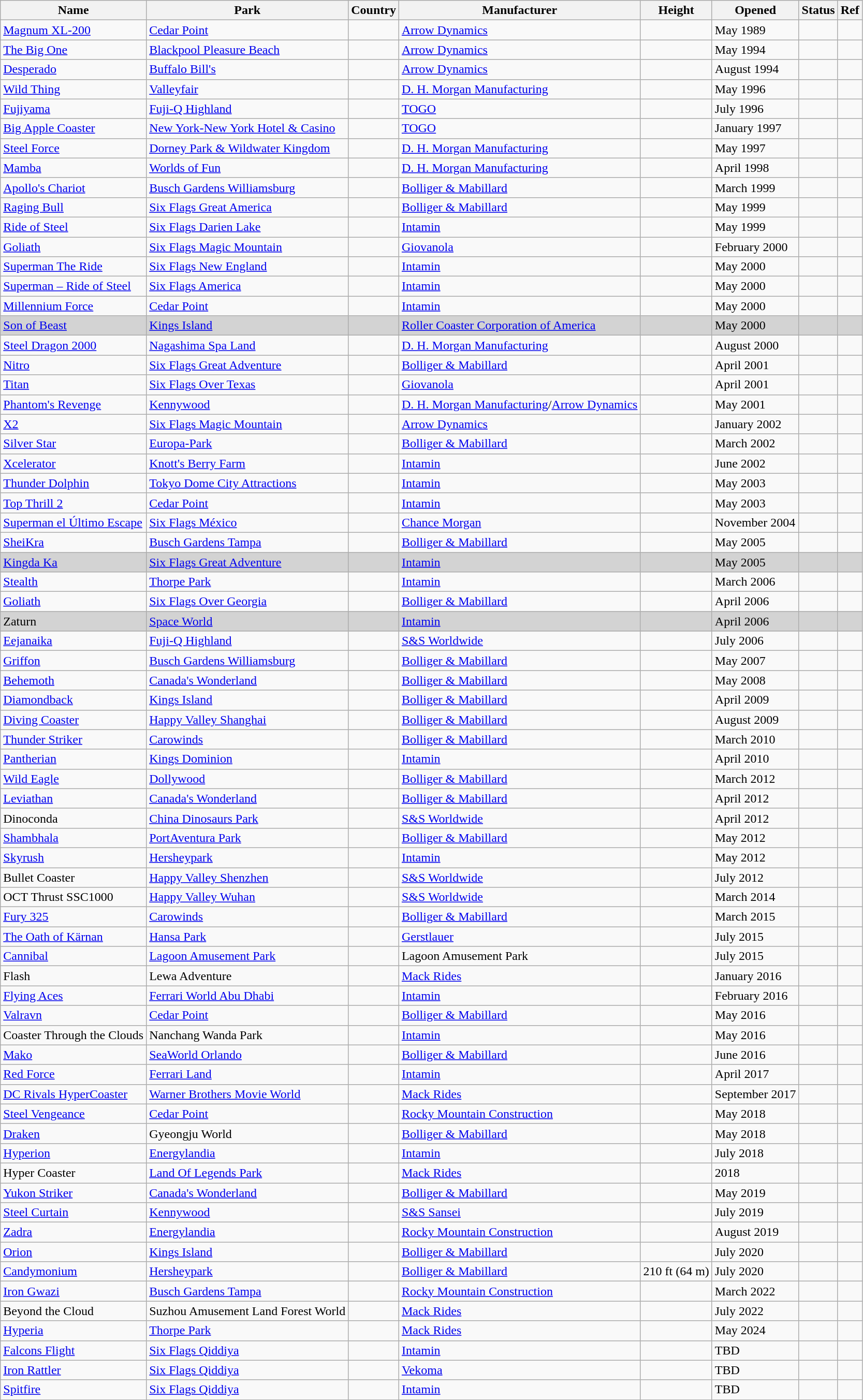<table class="wikitable sortable plainrowheaders">
<tr>
<th scope="col">Name</th>
<th scope="col">Park</th>
<th scope="col">Country</th>
<th scope="col">Manufacturer</th>
<th scope="col">Height</th>
<th scope="col">Opened</th>
<th scope="col">Status</th>
<th scope="col" class="unsortable">Ref</th>
</tr>
<tr>
<td><a href='#'>Magnum XL-200</a></td>
<td><a href='#'>Cedar Point</a></td>
<td></td>
<td><a href='#'>Arrow Dynamics</a></td>
<td></td>
<td data-sort-value="1989-05">May 1989</td>
<td></td>
<td></td>
</tr>
<tr>
<td><a href='#'>The Big One</a></td>
<td><a href='#'>Blackpool Pleasure Beach</a></td>
<td></td>
<td><a href='#'>Arrow Dynamics</a></td>
<td></td>
<td data-sort-value="1994-05">May 1994</td>
<td></td>
<td></td>
</tr>
<tr>
<td><a href='#'>Desperado</a></td>
<td><a href='#'>Buffalo Bill's</a></td>
<td></td>
<td><a href='#'>Arrow Dynamics</a></td>
<td></td>
<td data-sort-value="1994-08">August 1994</td>
<td></td>
<td></td>
</tr>
<tr>
<td><a href='#'>Wild Thing</a></td>
<td><a href='#'>Valleyfair</a></td>
<td></td>
<td><a href='#'>D. H. Morgan Manufacturing</a></td>
<td></td>
<td data-sort-value="1996-05">May 1996</td>
<td></td>
<td></td>
</tr>
<tr>
<td><a href='#'>Fujiyama</a></td>
<td><a href='#'>Fuji-Q Highland</a></td>
<td></td>
<td><a href='#'>TOGO</a></td>
<td></td>
<td data-sort-value="1996-07">July 1996</td>
<td></td>
<td></td>
</tr>
<tr>
<td><a href='#'>Big Apple Coaster</a></td>
<td><a href='#'>New York-New York Hotel & Casino</a></td>
<td></td>
<td><a href='#'>TOGO</a></td>
<td></td>
<td data-sort-value="1997-0103">January 1997</td>
<td></td>
<td></td>
</tr>
<tr hyperion>
<td><a href='#'>Steel Force</a></td>
<td><a href='#'>Dorney Park & Wildwater Kingdom</a></td>
<td></td>
<td><a href='#'>D. H. Morgan Manufacturing</a></td>
<td></td>
<td data-sort-value="1997-05">May 1997</td>
<td></td>
<td></td>
</tr>
<tr>
<td><a href='#'>Mamba</a></td>
<td><a href='#'>Worlds of Fun</a></td>
<td></td>
<td><a href='#'>D. H. Morgan Manufacturing</a></td>
<td></td>
<td data-sort-value="1998-0418">April 1998</td>
<td></td>
<td></td>
</tr>
<tr>
<td><a href='#'>Apollo's Chariot</a></td>
<td><a href='#'>Busch Gardens Williamsburg</a></td>
<td></td>
<td><a href='#'>Bolliger & Mabillard</a></td>
<td></td>
<td data-sort-value="1999-03">March 1999</td>
<td></td>
<td></td>
</tr>
<tr>
<td><a href='#'>Raging Bull</a></td>
<td><a href='#'>Six Flags Great America</a></td>
<td></td>
<td><a href='#'>Bolliger & Mabillard</a></td>
<td></td>
<td data-sort-value="1999-0501">May 1999</td>
<td></td>
<td></td>
</tr>
<tr>
<td><a href='#'>Ride of Steel</a></td>
<td><a href='#'>Six Flags Darien Lake</a></td>
<td></td>
<td><a href='#'>Intamin</a></td>
<td></td>
<td data-sort-value="1999-0515">May 1999</td>
<td></td>
<td></td>
</tr>
<tr>
<td><a href='#'>Goliath</a></td>
<td><a href='#'>Six Flags Magic Mountain</a></td>
<td></td>
<td><a href='#'>Giovanola</a></td>
<td></td>
<td data-sort-value="2000-02">February 2000</td>
<td></td>
<td></td>
</tr>
<tr>
<td><a href='#'>Superman The Ride</a></td>
<td><a href='#'>Six Flags New England</a></td>
<td></td>
<td><a href='#'>Intamin</a></td>
<td></td>
<td data-sort-value="2000-0505">May 2000</td>
<td></td>
<td></td>
</tr>
<tr>
<td><a href='#'>Superman – Ride of Steel</a></td>
<td><a href='#'>Six Flags America</a></td>
<td></td>
<td><a href='#'>Intamin</a></td>
<td></td>
<td data-sort-value="2000-0513">May 2000</td>
<td></td>
<td></td>
</tr>
<tr>
<td><a href='#'>Millennium Force</a></td>
<td><a href='#'>Cedar Point</a></td>
<td></td>
<td><a href='#'>Intamin</a></td>
<td></td>
<td data-sort-value="2000-0513">May 2000</td>
<td></td>
<td></td>
</tr>
<tr style="background-color: #D3D3D3">
<td><a href='#'>Son of Beast</a></td>
<td><a href='#'>Kings Island</a></td>
<td></td>
<td><a href='#'>Roller Coaster Corporation of America</a></td>
<td></td>
<td data-sort-value="2000-0526">May 2000</td>
<td></td>
<td></td>
</tr>
<tr>
<td><a href='#'>Steel Dragon 2000</a></td>
<td><a href='#'>Nagashima Spa Land</a></td>
<td></td>
<td><a href='#'>D. H. Morgan Manufacturing</a></td>
<td></td>
<td data-sort-value="2000-08">August 2000</td>
<td></td>
<td></td>
</tr>
<tr>
<td><a href='#'>Nitro</a></td>
<td><a href='#'>Six Flags Great Adventure</a></td>
<td></td>
<td><a href='#'>Bolliger & Mabillard</a></td>
<td></td>
<td data-sort-value="2001-0407">April 2001</td>
<td></td>
<td></td>
</tr>
<tr>
<td><a href='#'>Titan</a></td>
<td><a href='#'>Six Flags Over Texas</a></td>
<td></td>
<td><a href='#'>Giovanola</a></td>
<td></td>
<td data-sort-value="2001-0427">April 2001</td>
<td></td>
<td></td>
</tr>
<tr>
<td><a href='#'>Phantom's Revenge</a></td>
<td><a href='#'>Kennywood</a></td>
<td></td>
<td><a href='#'>D. H. Morgan Manufacturing</a>/<a href='#'>Arrow Dynamics</a></td>
<td></td>
<td data-sort-value="2001-05">May 2001</td>
<td></td>
<td></td>
</tr>
<tr>
<td><a href='#'>X2</a></td>
<td><a href='#'>Six Flags Magic Mountain</a></td>
<td></td>
<td><a href='#'>Arrow Dynamics</a></td>
<td></td>
<td data-sort-value="2002-01">January 2002</td>
<td></td>
<td></td>
</tr>
<tr>
<td><a href='#'>Silver Star</a></td>
<td><a href='#'>Europa-Park</a></td>
<td></td>
<td><a href='#'>Bolliger & Mabillard</a></td>
<td></td>
<td data-sort-value="2002-03">March 2002</td>
<td></td>
<td></td>
</tr>
<tr>
<td><a href='#'>Xcelerator</a></td>
<td><a href='#'>Knott's Berry Farm</a></td>
<td></td>
<td><a href='#'>Intamin</a></td>
<td></td>
<td data-sort-value="2002-06">June 2002</td>
<td></td>
<td></td>
</tr>
<tr>
<td><a href='#'>Thunder Dolphin</a></td>
<td><a href='#'>Tokyo Dome City Attractions</a></td>
<td></td>
<td><a href='#'>Intamin</a></td>
<td></td>
<td data-sort-value="2003-0501">May 2003</td>
<td></td>
<td></td>
</tr>
<tr>
<td><a href='#'>Top Thrill 2</a></td>
<td><a href='#'>Cedar Point</a></td>
<td></td>
<td><a href='#'>Intamin</a></td>
<td></td>
<td data-sort-value="2003-0504">May 2003</td>
<td></td>
<td></td>
</tr>
<tr>
<td><a href='#'>Superman el Último Escape</a></td>
<td><a href='#'>Six Flags México</a></td>
<td></td>
<td><a href='#'>Chance Morgan</a></td>
<td></td>
<td data-sort-value="2004-11">November 2004</td>
<td></td>
<td></td>
</tr>
<tr>
<td><a href='#'>SheiKra</a></td>
<td><a href='#'>Busch Gardens Tampa</a></td>
<td></td>
<td><a href='#'>Bolliger & Mabillard</a></td>
<td></td>
<td data-sort-value="2005-0521">May 2005</td>
<td></td>
<td></td>
</tr>
<tr style="background-color: #D3D3D3">
<td><a href='#'>Kingda Ka</a></td>
<td><a href='#'>Six Flags Great Adventure</a></td>
<td></td>
<td><a href='#'>Intamin</a></td>
<td></td>
<td data-sort-value="2005-0521">May 2005</td>
<td></td>
<td></td>
</tr>
<tr>
<td><a href='#'>Stealth</a></td>
<td><a href='#'>Thorpe Park</a></td>
<td></td>
<td><a href='#'>Intamin</a></td>
<td></td>
<td data-sort-value="2006-03">March 2006</td>
<td></td>
<td></td>
</tr>
<tr>
<td><a href='#'>Goliath</a></td>
<td><a href='#'>Six Flags Over Georgia</a></td>
<td></td>
<td><a href='#'>Bolliger & Mabillard</a></td>
<td></td>
<td data-sort-value="2006-0401">April 2006</td>
<td></td>
<td></td>
</tr>
<tr style="background-color: #D3D3D3">
<td>Zaturn</td>
<td><a href='#'>Space World</a></td>
<td></td>
<td><a href='#'>Intamin</a></td>
<td></td>
<td data-sort-value="2006-0429">April 2006</td>
<td></td>
<td></td>
</tr>
<tr>
<td><a href='#'>Eejanaika</a></td>
<td><a href='#'>Fuji-Q Highland</a></td>
<td></td>
<td><a href='#'>S&S Worldwide</a></td>
<td></td>
<td data-sort-value="2006-07">July 2006</td>
<td></td>
<td></td>
</tr>
<tr>
<td><a href='#'>Griffon</a></td>
<td><a href='#'>Busch Gardens Williamsburg</a></td>
<td></td>
<td><a href='#'>Bolliger & Mabillard</a></td>
<td></td>
<td data-sort-value="2007-05">May 2007</td>
<td></td>
<td></td>
</tr>
<tr>
<td><a href='#'>Behemoth</a></td>
<td><a href='#'>Canada's Wonderland</a></td>
<td></td>
<td><a href='#'>Bolliger & Mabillard</a></td>
<td></td>
<td data-sort-value="2008-05">May 2008</td>
<td></td>
<td></td>
</tr>
<tr>
<td><a href='#'>Diamondback</a></td>
<td><a href='#'>Kings Island</a></td>
<td></td>
<td><a href='#'>Bolliger & Mabillard</a></td>
<td></td>
<td data-sort-value="2009-04">April 2009</td>
<td></td>
<td></td>
</tr>
<tr>
<td><a href='#'>Diving Coaster</a></td>
<td><a href='#'>Happy Valley Shanghai</a></td>
<td></td>
<td><a href='#'>Bolliger & Mabillard</a></td>
<td></td>
<td data-sort-value="2009-08">August 2009</td>
<td></td>
<td></td>
</tr>
<tr>
<td><a href='#'>Thunder Striker</a></td>
<td><a href='#'>Carowinds</a></td>
<td></td>
<td><a href='#'>Bolliger & Mabillard</a></td>
<td></td>
<td data-sort-value="2010-03">March 2010</td>
<td></td>
<td></td>
</tr>
<tr>
<td><a href='#'>Pantherian</a></td>
<td><a href='#'>Kings Dominion</a></td>
<td></td>
<td><a href='#'>Intamin</a></td>
<td></td>
<td data-sort-value="2010-04">April 2010</td>
<td></td>
<td></td>
</tr>
<tr>
<td><a href='#'>Wild Eagle</a></td>
<td><a href='#'>Dollywood</a></td>
<td></td>
<td><a href='#'>Bolliger & Mabillard</a></td>
<td></td>
<td data-sort-value="2012-03">March 2012</td>
<td></td>
<td></td>
</tr>
<tr>
<td><a href='#'>Leviathan</a></td>
<td><a href='#'>Canada's Wonderland</a></td>
<td></td>
<td><a href='#'>Bolliger & Mabillard</a></td>
<td></td>
<td data-sort-value="2012-0406">April 2012</td>
<td></td>
<td></td>
</tr>
<tr>
<td>Dinoconda</td>
<td><a href='#'>China Dinosaurs Park</a></td>
<td></td>
<td><a href='#'>S&S Worldwide</a></td>
<td></td>
<td data-sort-value="2012-0429">April 2012</td>
<td></td>
<td></td>
</tr>
<tr>
<td><a href='#'>Shambhala</a></td>
<td><a href='#'>PortAventura Park</a></td>
<td></td>
<td><a href='#'>Bolliger & Mabillard</a></td>
<td></td>
<td data-sort-value="2012-0512">May 2012</td>
<td></td>
<td></td>
</tr>
<tr>
<td><a href='#'>Skyrush</a></td>
<td><a href='#'>Hersheypark</a></td>
<td></td>
<td><a href='#'>Intamin</a></td>
<td></td>
<td data-sort-value="2012-0526">May 2012</td>
<td></td>
<td></td>
</tr>
<tr>
<td>Bullet Coaster</td>
<td><a href='#'>Happy Valley Shenzhen</a></td>
<td></td>
<td><a href='#'>S&S Worldwide</a></td>
<td></td>
<td data-sort-value="2012-07">July 2012</td>
<td></td>
<td></td>
</tr>
<tr>
<td>OCT Thrust SSC1000</td>
<td><a href='#'>Happy Valley Wuhan</a></td>
<td></td>
<td><a href='#'>S&S Worldwide</a></td>
<td></td>
<td data-sort-value="2014-03">March 2014</td>
<td></td>
<td></td>
</tr>
<tr>
<td><a href='#'>Fury 325</a></td>
<td><a href='#'>Carowinds</a></td>
<td></td>
<td><a href='#'>Bolliger & Mabillard</a></td>
<td></td>
<td data-sort-value="2015-03">March 2015</td>
<td></td>
<td></td>
</tr>
<tr>
<td><a href='#'>The Oath of Kärnan</a></td>
<td><a href='#'>Hansa Park</a></td>
<td></td>
<td><a href='#'>Gerstlauer</a></td>
<td></td>
<td data-sort-value="2015-0701">July 2015</td>
<td></td>
<td></td>
</tr>
<tr>
<td><a href='#'>Cannibal</a></td>
<td><a href='#'>Lagoon Amusement Park</a></td>
<td></td>
<td>Lagoon Amusement Park</td>
<td></td>
<td data-sort-value="2015-0702">July 2015</td>
<td></td>
<td></td>
</tr>
<tr>
<td>Flash</td>
<td>Lewa Adventure</td>
<td></td>
<td><a href='#'>Mack Rides</a></td>
<td></td>
<td data-sort-value="2016-01">January 2016</td>
<td></td>
<td></td>
</tr>
<tr>
<td><a href='#'>Flying Aces</a></td>
<td><a href='#'>Ferrari World Abu Dhabi</a></td>
<td></td>
<td><a href='#'>Intamin</a></td>
<td></td>
<td data-sort-value="2016-02">February 2016</td>
<td></td>
<td></td>
</tr>
<tr>
<td><a href='#'>Valravn</a></td>
<td><a href='#'>Cedar Point</a></td>
<td></td>
<td><a href='#'>Bolliger & Mabillard</a></td>
<td></td>
<td data-sort-value="2016-0507">May 2016</td>
<td></td>
<td></td>
</tr>
<tr>
<td>Coaster Through the Clouds</td>
<td>Nanchang Wanda Park</td>
<td></td>
<td><a href='#'>Intamin</a></td>
<td></td>
<td data-sort-value="2016-0528">May 2016</td>
<td></td>
<td></td>
</tr>
<tr>
<td><a href='#'>Mako</a></td>
<td><a href='#'>SeaWorld Orlando</a></td>
<td></td>
<td><a href='#'>Bolliger & Mabillard</a></td>
<td></td>
<td data-sort-value="2016-06">June 2016</td>
<td></td>
<td></td>
</tr>
<tr>
<td><a href='#'>Red Force</a></td>
<td><a href='#'>Ferrari Land</a></td>
<td></td>
<td><a href='#'>Intamin</a></td>
<td></td>
<td data-sort-value="2017-04">April 2017</td>
<td></td>
<td></td>
</tr>
<tr>
<td><a href='#'>DC Rivals HyperCoaster</a></td>
<td><a href='#'>Warner Brothers Movie World</a></td>
<td></td>
<td><a href='#'>Mack Rides</a></td>
<td></td>
<td data-sort-value="2017-09">September 2017</td>
<td></td>
<td></td>
</tr>
<tr>
<td><a href='#'>Steel Vengeance</a></td>
<td><a href='#'>Cedar Point</a></td>
<td></td>
<td><a href='#'>Rocky Mountain Construction</a></td>
<td></td>
<td data-sort-value="2018-05">May 2018</td>
<td></td>
<td></td>
</tr>
<tr>
<td><a href='#'>Draken</a></td>
<td>Gyeongju World</td>
<td></td>
<td><a href='#'>Bolliger & Mabillard</a></td>
<td></td>
<td data-sort-value="2018-05">May 2018</td>
<td></td>
<td></td>
</tr>
<tr>
<td><a href='#'>Hyperion</a></td>
<td><a href='#'>Energylandia</a></td>
<td></td>
<td><a href='#'>Intamin</a></td>
<td></td>
<td data-sort-value="2018-07">July 2018</td>
<td></td>
<td></td>
</tr>
<tr>
<td>Hyper Coaster</td>
<td><a href='#'>Land Of Legends Park</a></td>
<td></td>
<td><a href='#'>Mack Rides</a></td>
<td></td>
<td data-sort-value="2018">2018</td>
<td></td>
<td></td>
</tr>
<tr>
<td><a href='#'>Yukon Striker</a></td>
<td><a href='#'>Canada's Wonderland</a></td>
<td></td>
<td><a href='#'>Bolliger & Mabillard</a></td>
<td></td>
<td data-sort-value="2019-05">May 2019</td>
<td></td>
<td></td>
</tr>
<tr>
<td><a href='#'>Steel Curtain</a></td>
<td><a href='#'>Kennywood</a></td>
<td></td>
<td><a href='#'>S&S Sansei</a></td>
<td></td>
<td data-sort-value”2019-07”>July 2019</td>
<td></td>
<td></td>
</tr>
<tr>
<td><a href='#'>Zadra</a></td>
<td><a href='#'>Energylandia</a></td>
<td></td>
<td><a href='#'>Rocky Mountain Construction</a></td>
<td></td>
<td data-sort-value="2019-22">August 2019</td>
<td></td>
<td></td>
</tr>
<tr>
<td><a href='#'>Orion</a></td>
<td><a href='#'>Kings Island</a></td>
<td></td>
<td><a href='#'>Bolliger & Mabillard</a></td>
<td></td>
<td>July 2020</td>
<td></td>
<td></td>
</tr>
<tr>
<td><a href='#'>Candymonium</a></td>
<td><a href='#'>Hersheypark</a></td>
<td></td>
<td><a href='#'>Bolliger & Mabillard</a></td>
<td>210 ft (64 m)</td>
<td>July 2020</td>
<td></td>
<td></td>
</tr>
<tr>
<td><a href='#'>Iron Gwazi</a></td>
<td><a href='#'>Busch Gardens Tampa</a></td>
<td></td>
<td><a href='#'>Rocky Mountain Construction</a></td>
<td></td>
<td>March 2022</td>
<td></td>
<td></td>
</tr>
<tr>
<td>Beyond the Cloud</td>
<td>Suzhou Amusement Land Forest World</td>
<td></td>
<td><a href='#'>Mack Rides</a></td>
<td></td>
<td>July 2022</td>
<td></td>
<td></td>
</tr>
<tr>
<td><a href='#'>Hyperia</a></td>
<td><a href='#'>Thorpe Park</a></td>
<td></td>
<td><a href='#'>Mack Rides</a></td>
<td></td>
<td data-sort-value="2024">May 2024</td>
<td></td>
<td></td>
</tr>
<tr>
<td><a href='#'>Falcons Flight</a></td>
<td><a href='#'>Six Flags Qiddiya</a></td>
<td></td>
<td><a href='#'>Intamin</a></td>
<td></td>
<td data-sort-value="2025">TBD</td>
<td></td>
<td></td>
</tr>
<tr>
<td><a href='#'>Iron Rattler</a></td>
<td><a href='#'>Six Flags Qiddiya</a></td>
<td></td>
<td><a href='#'>Vekoma</a></td>
<td></td>
<td data-sort-value="2025">TBD</td>
<td></td>
<td></td>
</tr>
<tr>
<td><a href='#'>Spitfire</a></td>
<td><a href='#'>Six Flags Qiddiya</a></td>
<td></td>
<td><a href='#'>Intamin</a></td>
<td></td>
<td data-sort-value="2025">TBD</td>
<td></td>
<td></td>
</tr>
</table>
